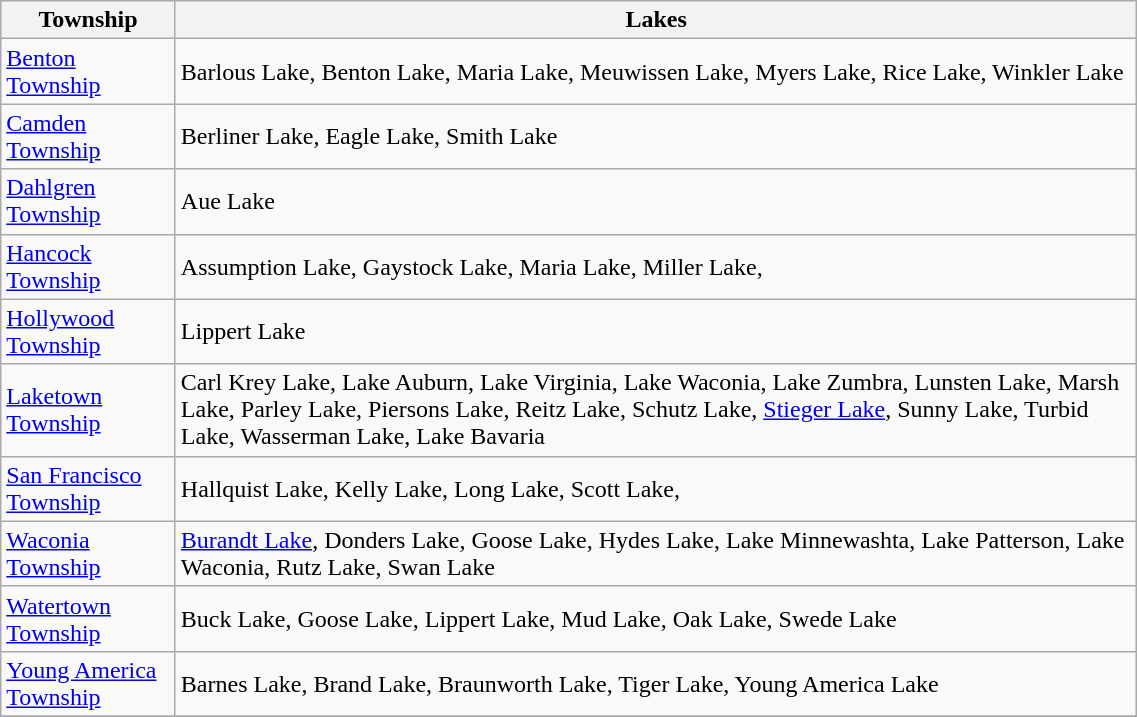<table class="wikitable sortable collapsible" border="1" style="width: 60%;">
<tr>
<th>Township</th>
<th>Lakes</th>
</tr>
<tr>
<td><a href='#'>Benton Township</a></td>
<td>Barlous Lake, Benton Lake, Maria Lake, Meuwissen Lake, Myers Lake, Rice Lake, Winkler Lake</td>
</tr>
<tr>
<td><a href='#'>Camden Township</a></td>
<td>Berliner Lake, Eagle Lake, Smith Lake</td>
</tr>
<tr>
<td><a href='#'>Dahlgren Township</a></td>
<td>Aue Lake</td>
</tr>
<tr>
<td><a href='#'>Hancock Township</a></td>
<td>Assumption Lake, Gaystock Lake, Maria Lake, Miller Lake,</td>
</tr>
<tr>
<td><a href='#'>Hollywood Township</a></td>
<td>Lippert Lake</td>
</tr>
<tr>
<td><a href='#'>Laketown Township</a></td>
<td>Carl Krey Lake, Lake Auburn, Lake Virginia, Lake Waconia, Lake Zumbra, Lunsten Lake, Marsh Lake, Parley Lake, Piersons Lake, Reitz Lake, Schutz Lake, <a href='#'>Stieger Lake</a>, Sunny Lake, Turbid Lake, Wasserman Lake, Lake Bavaria</td>
</tr>
<tr>
<td><a href='#'>San Francisco Township</a></td>
<td>Hallquist Lake, Kelly Lake, Long Lake, Scott Lake,</td>
</tr>
<tr>
<td><a href='#'>Waconia Township</a></td>
<td><a href='#'>Burandt Lake</a>, Donders Lake, Goose Lake, Hydes Lake, Lake Minnewashta, Lake Patterson, Lake Waconia, Rutz Lake, Swan Lake</td>
</tr>
<tr>
<td><a href='#'>Watertown Township</a></td>
<td>Buck Lake, Goose Lake, Lippert Lake, Mud Lake, Oak Lake, Swede Lake</td>
</tr>
<tr>
<td><a href='#'>Young America Township</a></td>
<td>Barnes Lake, Brand Lake, Braunworth Lake, Tiger Lake, Young America Lake</td>
</tr>
<tr>
</tr>
</table>
